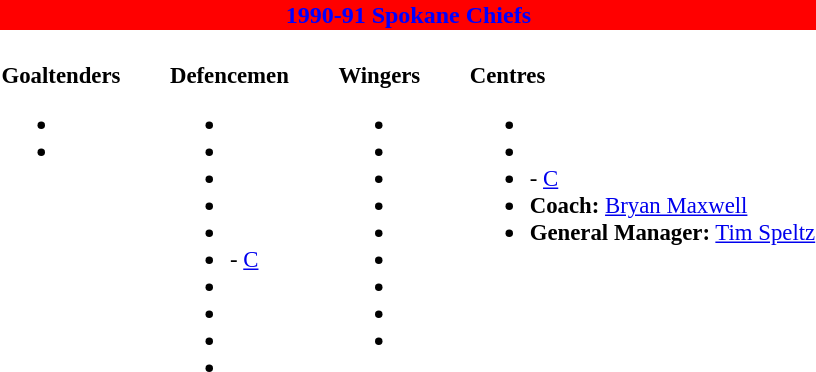<table class="toccolours" style="text-align: left;">
<tr>
<th colspan="7" style="background:red;color:blue;text-align:center;">1990-91 Spokane Chiefs</th>
</tr>
<tr>
<td style="font-size:95%; vertical-align:top;"><br><strong>Goaltenders</strong><ul><li></li><li></li></ul></td>
<td style="width: 25px;"></td>
<td style="font-size:95%; vertical-align:top;"><br><strong>Defencemen</strong><ul><li></li><li></li><li></li><li></li><li></li><li> - <a href='#'>C</a></li><li></li><li></li><li></li><li></li></ul></td>
<td style="width: 25px;"></td>
<td style="font-size:95%; vertical-align:top;"><br><strong>Wingers</strong><ul><li></li><li></li><li></li><li></li><li></li><li></li><li></li><li></li><li></li></ul></td>
<td style="width: 25px;"></td>
<td style="font-size:95%; vertical-align:top;"><br><strong>Centres</strong><ul><li></li><li></li><li> - <a href='#'>C</a></li><li><strong>Coach:</strong> <a href='#'>Bryan Maxwell</a></li><li><strong>General Manager:</strong> <a href='#'>Tim Speltz</a></li></ul></td>
</tr>
</table>
